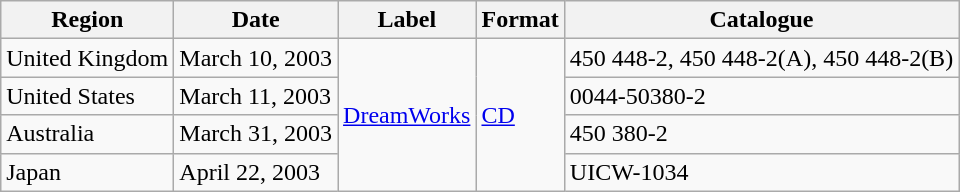<table class="wikitable">
<tr>
<th>Region</th>
<th>Date</th>
<th>Label</th>
<th>Format</th>
<th>Catalogue</th>
</tr>
<tr>
<td>United Kingdom</td>
<td>March 10, 2003</td>
<td rowspan="4"><a href='#'>DreamWorks</a></td>
<td rowspan="4"><a href='#'>CD</a></td>
<td>450 448-2, 450 448-2(A), 450 448-2(B)</td>
</tr>
<tr>
<td>United States</td>
<td>March 11, 2003</td>
<td>0044-50380-2</td>
</tr>
<tr>
<td>Australia</td>
<td>March 31, 2003</td>
<td>450 380-2</td>
</tr>
<tr>
<td>Japan</td>
<td>April 22, 2003</td>
<td>UICW-1034</td>
</tr>
</table>
